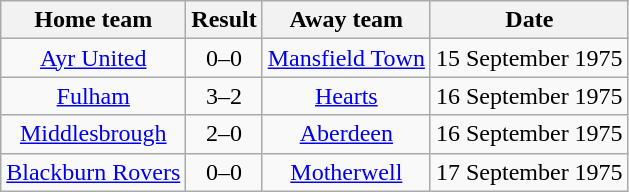<table class="wikitable" style="text-align: center">
<tr>
<th>Home team</th>
<th>Result</th>
<th>Away team</th>
<th>Date</th>
</tr>
<tr>
<td><a href='#'>Ayr United</a></td>
<td>0–0</td>
<td><a href='#'>Mansfield Town</a></td>
<td>15 September 1975</td>
</tr>
<tr>
<td><a href='#'>Fulham</a></td>
<td>3–2</td>
<td><a href='#'>Hearts</a></td>
<td>16 September 1975</td>
</tr>
<tr>
<td><a href='#'>Middlesbrough</a></td>
<td>2–0</td>
<td><a href='#'>Aberdeen</a></td>
<td>16 September 1975</td>
</tr>
<tr>
<td><a href='#'>Blackburn Rovers</a></td>
<td>0–0</td>
<td><a href='#'>Motherwell</a></td>
<td>17 September 1975</td>
</tr>
</table>
